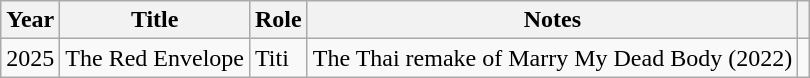<table class="wikitable">
<tr>
<th>Year</th>
<th>Title</th>
<th>Role</th>
<th>Notes</th>
<th></th>
</tr>
<tr>
<td>2025</td>
<td>The Red Envelope</td>
<td>Titi</td>
<td>The Thai remake of Marry My Dead Body (2022)</td>
<td></td>
</tr>
</table>
